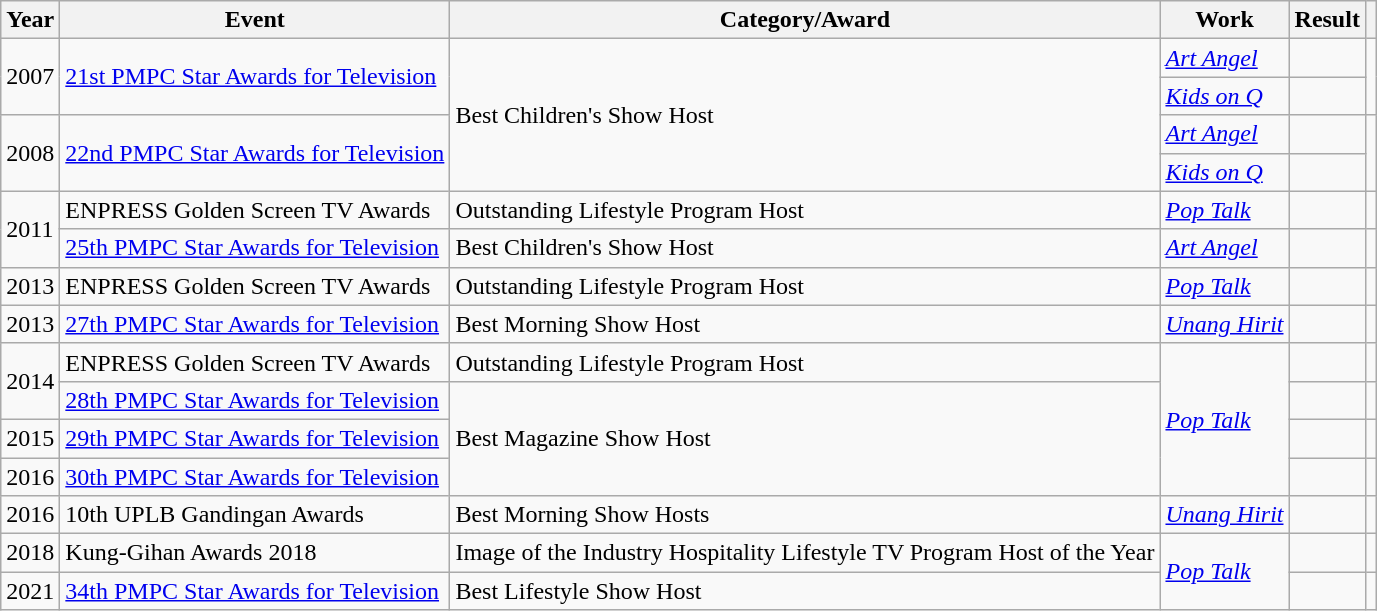<table class="wikitable sortable">
<tr>
<th>Year</th>
<th>Event</th>
<th>Category/Award</th>
<th>Work</th>
<th>Result</th>
<th></th>
</tr>
<tr>
<td rowspan="2">2007</td>
<td rowspan="2"><a href='#'>21st PMPC Star Awards for Television</a></td>
<td rowspan="4">Best Children's Show Host</td>
<td><em><a href='#'>Art Angel</a></em></td>
<td></td>
<td rowspan="2"></td>
</tr>
<tr>
<td><em><a href='#'>Kids on Q</a></em></td>
<td></td>
</tr>
<tr>
<td rowspan="2">2008</td>
<td rowspan="2"><a href='#'>22nd PMPC Star Awards for Television</a></td>
<td><em><a href='#'>Art Angel</a></em></td>
<td></td>
<td rowspan="2"></td>
</tr>
<tr>
<td><em><a href='#'>Kids on Q</a></em></td>
<td></td>
</tr>
<tr>
<td rowspan="2">2011</td>
<td>ENPRESS Golden Screen TV Awards</td>
<td>Outstanding Lifestyle Program Host</td>
<td><em><a href='#'>Pop Talk</a></em></td>
<td></td>
<td></td>
</tr>
<tr>
<td><a href='#'>25th PMPC Star Awards for Television</a></td>
<td>Best Children's Show Host</td>
<td><em><a href='#'>Art Angel</a></em></td>
<td></td>
<td></td>
</tr>
<tr>
<td>2013</td>
<td>ENPRESS Golden Screen TV Awards</td>
<td>Outstanding Lifestyle Program Host</td>
<td><em><a href='#'>Pop Talk</a></em></td>
<td></td>
<td></td>
</tr>
<tr>
<td>2013</td>
<td><a href='#'>27th PMPC Star Awards for Television</a></td>
<td>Best Morning Show Host</td>
<td><em><a href='#'>Unang Hirit</a></em></td>
<td></td>
<td></td>
</tr>
<tr>
<td rowspan="2">2014</td>
<td>ENPRESS Golden Screen TV Awards</td>
<td>Outstanding Lifestyle Program Host</td>
<td rowspan="4"><em><a href='#'>Pop Talk</a></em></td>
<td></td>
<td></td>
</tr>
<tr>
<td><a href='#'>28th PMPC Star Awards for Television</a></td>
<td rowspan="3">Best Magazine Show Host</td>
<td></td>
<td></td>
</tr>
<tr>
<td>2015</td>
<td><a href='#'>29th PMPC Star Awards for Television</a></td>
<td></td>
<td></td>
</tr>
<tr>
<td>2016</td>
<td><a href='#'>30th PMPC Star Awards for Television</a></td>
<td></td>
<td></td>
</tr>
<tr>
<td>2016</td>
<td>10th UPLB Gandingan Awards</td>
<td>Best Morning Show Hosts</td>
<td><em><a href='#'>Unang Hirit</a></em></td>
<td></td>
<td></td>
</tr>
<tr>
<td>2018</td>
<td>Kung-Gihan Awards 2018</td>
<td>Image of the Industry Hospitality Lifestyle TV Program Host of the Year</td>
<td rowspan="2"><em><a href='#'>Pop Talk</a></em></td>
<td></td>
<td></td>
</tr>
<tr>
<td>2021</td>
<td><a href='#'>34th PMPC Star Awards for Television</a></td>
<td>Best Lifestyle Show Host</td>
<td></td>
<td></td>
</tr>
</table>
